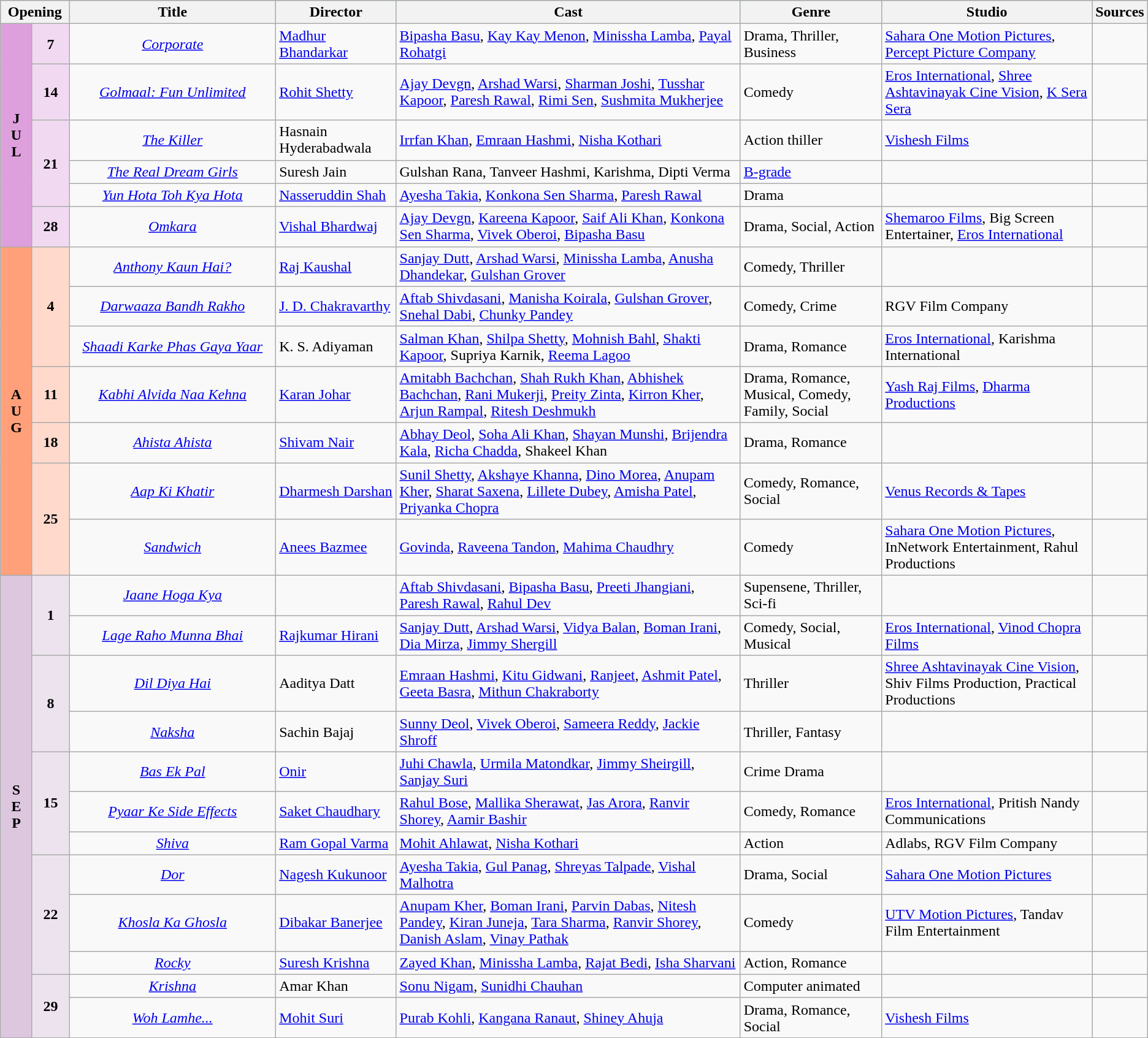<table class="wikitable">
<tr style="background:#b0e0e6;text-align:center;">
<th colspan="2" style="width:6%;"><strong>Opening</strong></th>
<th style="width:18%;"><strong>Title</strong></th>
<th style="width:10.5%;"><strong>Director</strong></th>
<th style="width:30%;"><strong>Cast</strong></th>
<th>Genre</th>
<th>Studio</th>
<th>Sources</th>
</tr>
<tr>
<td rowspan="6" style="text-align:center; background:plum; textcolor:#000;"><strong>J<br>U<br>L</strong></td>
<td rowspan="1" style="text-align:center;background:#f1daf1;"><strong>7</strong></td>
<td style="text-align:center;"><em><a href='#'>Corporate</a></em></td>
<td><a href='#'>Madhur Bhandarkar</a></td>
<td><a href='#'>Bipasha Basu</a>, <a href='#'>Kay Kay Menon</a>, <a href='#'>Minissha Lamba</a>, <a href='#'>Payal Rohatgi</a></td>
<td>Drama, Thriller, Business</td>
<td><a href='#'>Sahara One Motion Pictures</a>, <a href='#'>Percept Picture Company</a></td>
<td></td>
</tr>
<tr>
<td rowspan="1" style="text-align:center;background:#f1daf1;"><strong>14</strong></td>
<td style="text-align:center;"><em><a href='#'>Golmaal: Fun Unlimited</a></em></td>
<td><a href='#'>Rohit Shetty</a></td>
<td><a href='#'>Ajay Devgn</a>, <a href='#'>Arshad Warsi</a>, <a href='#'>Sharman Joshi</a>, <a href='#'>Tusshar Kapoor</a>, <a href='#'>Paresh Rawal</a>, <a href='#'>Rimi Sen</a>, <a href='#'>Sushmita Mukherjee</a></td>
<td>Comedy</td>
<td><a href='#'>Eros International</a>, <a href='#'>Shree Ashtavinayak Cine Vision</a>, <a href='#'>K Sera Sera</a></td>
<td></td>
</tr>
<tr>
<td rowspan="3" style="text-align:center;background:#f1daf1;"><strong>21</strong></td>
<td style="text-align:center;"><em><a href='#'>The Killer</a></em></td>
<td>Hasnain Hyderabadwala</td>
<td><a href='#'>Irrfan Khan</a>, <a href='#'>Emraan Hashmi</a>, <a href='#'>Nisha Kothari</a></td>
<td>Action thiller</td>
<td><a href='#'>Vishesh Films</a></td>
<td></td>
</tr>
<tr>
<td style="text-align:center;"><em><a href='#'>The Real Dream Girls</a></em></td>
<td>Suresh Jain</td>
<td>Gulshan Rana, Tanveer Hashmi, Karishma, Dipti Verma</td>
<td><a href='#'>B-grade</a></td>
<td></td>
<td></td>
</tr>
<tr>
<td style="text-align:center;"><em><a href='#'>Yun Hota Toh Kya Hota</a></em></td>
<td><a href='#'>Nasseruddin Shah</a></td>
<td><a href='#'>Ayesha Takia</a>, <a href='#'>Konkona Sen Sharma</a>, <a href='#'>Paresh Rawal</a></td>
<td>Drama</td>
<td></td>
<td></td>
</tr>
<tr>
<td rowspan="1" style="text-align:center;background:#f1daf1;"><strong>28</strong></td>
<td style="text-align:center;"><em><a href='#'>Omkara</a></em></td>
<td><a href='#'>Vishal Bhardwaj</a></td>
<td><a href='#'>Ajay Devgn</a>, <a href='#'>Kareena Kapoor</a>, <a href='#'>Saif Ali Khan</a>, <a href='#'>Konkona Sen Sharma</a>, <a href='#'>Vivek Oberoi</a>, <a href='#'>Bipasha Basu</a></td>
<td>Drama, Social, Action</td>
<td><a href='#'>Shemaroo Films</a>, Big Screen Entertainer, <a href='#'>Eros International</a></td>
<td></td>
</tr>
<tr>
<td rowspan="7" style="text-align:center; background:#ffa07a; textcolor:#000;"><strong>A<br>U<br>G</strong></td>
<td rowspan="3" style="text-align:center; background:#ffdacc;"><strong>4</strong></td>
<td style="text-align:center;"><em><a href='#'>Anthony Kaun Hai?</a></em></td>
<td><a href='#'>Raj Kaushal</a></td>
<td><a href='#'>Sanjay Dutt</a>, <a href='#'>Arshad Warsi</a>, <a href='#'>Minissha Lamba</a>, <a href='#'>Anusha Dhandekar</a>, <a href='#'>Gulshan Grover</a></td>
<td>Comedy, Thriller</td>
<td></td>
<td></td>
</tr>
<tr>
<td style="text-align:center;"><em><a href='#'>Darwaaza Bandh Rakho</a></em></td>
<td><a href='#'>J. D. Chakravarthy</a></td>
<td><a href='#'>Aftab Shivdasani</a>, <a href='#'>Manisha Koirala</a>, <a href='#'>Gulshan Grover</a>, <a href='#'>Snehal Dabi</a>, <a href='#'>Chunky Pandey</a></td>
<td>Comedy, Crime</td>
<td>RGV Film Company</td>
<td></td>
</tr>
<tr>
<td style="text-align:center;"><em><a href='#'>Shaadi Karke Phas Gaya Yaar</a></em></td>
<td>K. S. Adiyaman</td>
<td><a href='#'>Salman Khan</a>, <a href='#'>Shilpa Shetty</a>, <a href='#'>Mohnish Bahl</a>, <a href='#'>Shakti Kapoor</a>, Supriya Karnik, <a href='#'>Reema Lagoo</a></td>
<td>Drama, Romance</td>
<td><a href='#'>Eros International</a>, Karishma International</td>
<td></td>
</tr>
<tr>
<td rowspan="1" style="text-align:center; background:#ffdacc;"><strong>11</strong></td>
<td style="text-align:center;"><em><a href='#'>Kabhi Alvida Naa Kehna</a></em></td>
<td><a href='#'>Karan Johar</a></td>
<td><a href='#'>Amitabh Bachchan</a>, <a href='#'>Shah Rukh Khan</a>, <a href='#'>Abhishek Bachchan</a>, <a href='#'>Rani Mukerji</a>, <a href='#'>Preity Zinta</a>, <a href='#'>Kirron Kher</a>, <a href='#'>Arjun Rampal</a>, <a href='#'>Ritesh Deshmukh</a></td>
<td>Drama, Romance, Musical, Comedy, Family, Social</td>
<td><a href='#'>Yash Raj Films</a>, <a href='#'>Dharma Productions</a></td>
<td></td>
</tr>
<tr>
<td rowspan="1" style="text-align:center; background:#ffdacc;"><strong>18</strong></td>
<td style="text-align:center;"><em><a href='#'>Ahista Ahista</a></em></td>
<td><a href='#'>Shivam Nair</a></td>
<td><a href='#'>Abhay Deol</a>, <a href='#'>Soha Ali Khan</a>, <a href='#'>Shayan Munshi</a>, <a href='#'>Brijendra Kala</a>, <a href='#'>Richa Chadda</a>, Shakeel Khan</td>
<td>Drama, Romance</td>
<td></td>
<td></td>
</tr>
<tr>
<td rowspan="2" style="text-align:center; background:#ffdacc;"><strong>25</strong></td>
<td style="text-align:center;"><em><a href='#'>Aap Ki Khatir</a></em></td>
<td><a href='#'>Dharmesh Darshan</a></td>
<td><a href='#'>Sunil Shetty</a>, <a href='#'>Akshaye Khanna</a>, <a href='#'>Dino Morea</a>, <a href='#'>Anupam Kher</a>, <a href='#'>Sharat Saxena</a>, <a href='#'>Lillete Dubey</a>, <a href='#'>Amisha Patel</a>, <a href='#'>Priyanka Chopra</a></td>
<td>Comedy, Romance, Social</td>
<td><a href='#'>Venus Records & Tapes</a></td>
<td></td>
</tr>
<tr>
<td style="text-align:center;"><em><a href='#'>Sandwich</a></em></td>
<td><a href='#'>Anees Bazmee</a></td>
<td><a href='#'>Govinda</a>, <a href='#'>Raveena Tandon</a>, <a href='#'>Mahima Chaudhry</a></td>
<td>Comedy</td>
<td><a href='#'>Sahara One Motion Pictures</a>, InNetwork Entertainment, Rahul Productions</td>
<td></td>
</tr>
<tr>
<td rowspan="12" style="text-align:center; background:#dcc7df; textcolor:#000;"><strong>S<br>E<br>P</strong></td>
<td rowspan="2" style="text-align:center;background:#ede3ef;"><strong>1</strong></td>
<td style="text-align:center;"><em><a href='#'>Jaane Hoga Kya</a></em></td>
<td></td>
<td><a href='#'>Aftab Shivdasani</a>, <a href='#'>Bipasha Basu</a>, <a href='#'>Preeti Jhangiani</a>, <a href='#'>Paresh Rawal</a>, <a href='#'>Rahul Dev</a></td>
<td>Supensene, Thriller, Sci-fi</td>
<td></td>
<td></td>
</tr>
<tr>
<td style="text-align:center;"><em><a href='#'>Lage Raho Munna Bhai</a></em></td>
<td><a href='#'>Rajkumar Hirani</a></td>
<td><a href='#'>Sanjay Dutt</a>, <a href='#'>Arshad Warsi</a>, <a href='#'>Vidya Balan</a>, <a href='#'>Boman Irani</a>, <a href='#'>Dia Mirza</a>, <a href='#'>Jimmy Shergill</a></td>
<td>Comedy, Social, Musical</td>
<td><a href='#'>Eros International</a>, <a href='#'>Vinod Chopra Films</a></td>
<td></td>
</tr>
<tr>
<td rowspan="2" style="text-align:center; background:#ede3ef;"><strong>8</strong></td>
<td style="text-align:center;"><em><a href='#'>Dil Diya Hai</a></em></td>
<td>Aaditya Datt</td>
<td><a href='#'>Emraan Hashmi</a>, <a href='#'>Kitu Gidwani</a>, <a href='#'>Ranjeet</a>, <a href='#'>Ashmit Patel</a>, <a href='#'>Geeta Basra</a>, <a href='#'>Mithun Chakraborty</a></td>
<td>Thriller</td>
<td><a href='#'>Shree Ashtavinayak Cine Vision</a>, Shiv Films Production, Practical Productions</td>
<td></td>
</tr>
<tr>
<td style="text-align:center;"><em><a href='#'>Naksha</a></em></td>
<td>Sachin Bajaj</td>
<td><a href='#'>Sunny Deol</a>, <a href='#'>Vivek Oberoi</a>, <a href='#'>Sameera Reddy</a>, <a href='#'>Jackie Shroff</a></td>
<td>Thriller, Fantasy</td>
<td></td>
<td></td>
</tr>
<tr>
<td rowspan="3" style="text-align:center; background:#ede3ef;"><strong>15</strong></td>
<td style="text-align:center;"><em><a href='#'>Bas Ek Pal</a></em></td>
<td><a href='#'>Onir</a></td>
<td><a href='#'>Juhi Chawla</a>, <a href='#'>Urmila Matondkar</a>, <a href='#'>Jimmy Sheirgill</a>, <a href='#'>Sanjay Suri</a></td>
<td>Crime Drama</td>
<td></td>
<td></td>
</tr>
<tr>
<td style="text-align:center;"><em><a href='#'>Pyaar Ke Side Effects</a></em></td>
<td><a href='#'>Saket Chaudhary</a></td>
<td><a href='#'>Rahul Bose</a>, <a href='#'>Mallika Sherawat</a>, <a href='#'>Jas Arora</a>, <a href='#'>Ranvir Shorey</a>, <a href='#'>Aamir Bashir</a></td>
<td>Comedy, Romance</td>
<td><a href='#'>Eros International</a>, Pritish Nandy Communications</td>
<td></td>
</tr>
<tr>
<td style="text-align:center;"><em><a href='#'>Shiva</a></em></td>
<td><a href='#'>Ram Gopal Varma</a></td>
<td><a href='#'> Mohit Ahlawat</a>, <a href='#'>Nisha Kothari</a></td>
<td>Action</td>
<td>Adlabs, RGV Film Company</td>
<td></td>
</tr>
<tr>
<td rowspan="3" style="text-align:center; background:#ede3ef;"><strong>22</strong></td>
<td style="text-align:center;"><em><a href='#'>Dor</a></em></td>
<td><a href='#'>Nagesh Kukunoor</a></td>
<td><a href='#'>Ayesha Takia</a>, <a href='#'>Gul Panag</a>, <a href='#'>Shreyas Talpade</a>, <a href='#'>Vishal Malhotra</a></td>
<td>Drama, Social</td>
<td><a href='#'>Sahara One Motion Pictures</a></td>
<td></td>
</tr>
<tr>
<td style="text-align:center;"><em><a href='#'>Khosla Ka Ghosla</a></em></td>
<td><a href='#'>Dibakar Banerjee</a></td>
<td><a href='#'>Anupam Kher</a>, <a href='#'>Boman Irani</a>, <a href='#'>Parvin Dabas</a>, <a href='#'>Nitesh Pandey</a>, <a href='#'>Kiran Juneja</a>, <a href='#'>Tara Sharma</a>, <a href='#'>Ranvir Shorey</a>, <a href='#'>Danish Aslam</a>, <a href='#'>Vinay Pathak</a></td>
<td>Comedy</td>
<td><a href='#'>UTV Motion Pictures</a>, Tandav Film Entertainment</td>
<td></td>
</tr>
<tr>
<td style="text-align:center;"><em><a href='#'>Rocky</a></em></td>
<td><a href='#'>Suresh Krishna</a></td>
<td><a href='#'>Zayed Khan</a>, <a href='#'>Minissha Lamba</a>, <a href='#'>Rajat Bedi</a>, <a href='#'>Isha Sharvani</a></td>
<td>Action, Romance</td>
<td></td>
<td></td>
</tr>
<tr>
<td rowspan="2" style="text-align:center; background:#ede3ef;"><strong>29</strong></td>
<td style="text-align:center;"><em><a href='#'>Krishna</a></em></td>
<td>Amar Khan</td>
<td><a href='#'>Sonu Nigam</a>, <a href='#'>Sunidhi Chauhan</a></td>
<td>Computer animated</td>
<td></td>
<td></td>
</tr>
<tr>
<td style="text-align:center;"><em><a href='#'>Woh Lamhe...</a></em></td>
<td><a href='#'>Mohit Suri</a></td>
<td><a href='#'>Purab Kohli</a>, <a href='#'>Kangana Ranaut</a>, <a href='#'>Shiney Ahuja</a></td>
<td>Drama, Romance, Social</td>
<td><a href='#'>Vishesh Films</a></td>
<td></td>
</tr>
</table>
